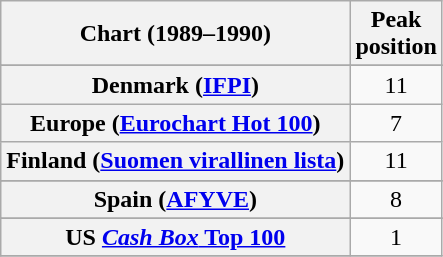<table class="wikitable sortable plainrowheaders" style="text-align:center">
<tr>
<th>Chart (1989–1990)</th>
<th>Peak<br>position</th>
</tr>
<tr>
</tr>
<tr>
</tr>
<tr>
</tr>
<tr>
</tr>
<tr>
</tr>
<tr>
</tr>
<tr>
<th scope="row">Denmark (<a href='#'>IFPI</a>)</th>
<td>11</td>
</tr>
<tr>
<th scope="row">Europe (<a href='#'>Eurochart Hot 100</a>)</th>
<td>7</td>
</tr>
<tr>
<th scope="row">Finland (<a href='#'>Suomen virallinen lista</a>)</th>
<td>11</td>
</tr>
<tr>
</tr>
<tr>
</tr>
<tr>
</tr>
<tr>
<th scope="row">Spain (<a href='#'>AFYVE</a>)</th>
<td>8</td>
</tr>
<tr>
</tr>
<tr>
</tr>
<tr>
</tr>
<tr>
</tr>
<tr>
</tr>
<tr>
</tr>
<tr>
</tr>
<tr>
<th scope="row">US <a href='#'><em>Cash Box</em> Top 100</a></th>
<td>1</td>
</tr>
<tr>
</tr>
</table>
